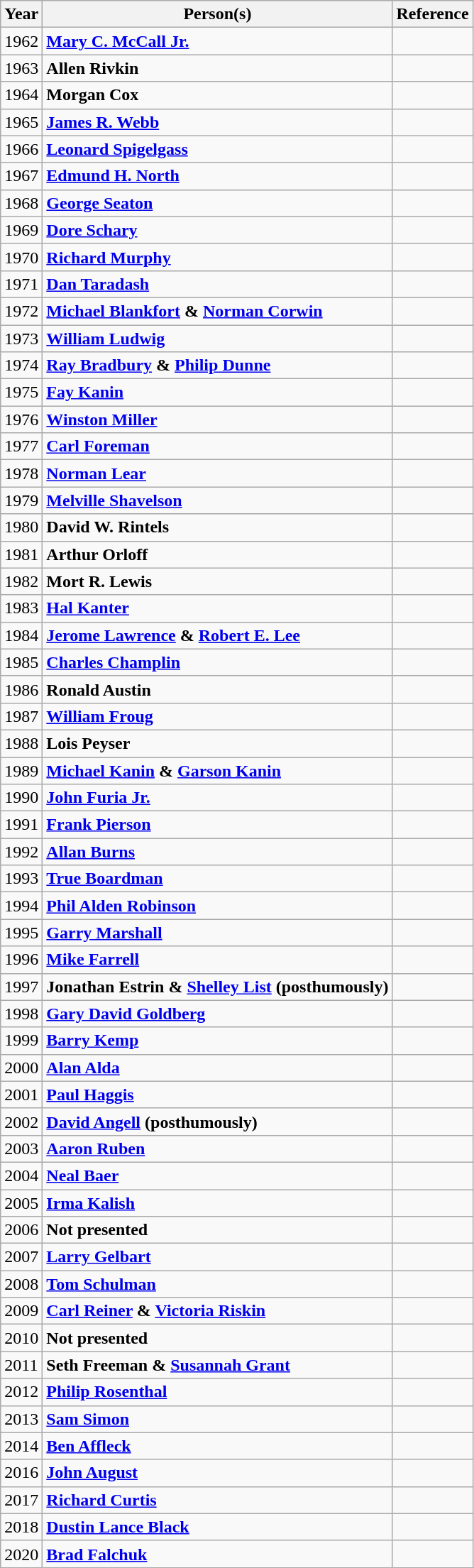<table class="wikitable">
<tr>
<th>Year</th>
<th>Person(s)</th>
<th>Reference</th>
</tr>
<tr>
<td>1962</td>
<td><strong><a href='#'>Mary C. McCall Jr.</a></strong></td>
<td></td>
</tr>
<tr>
<td>1963</td>
<td><strong>Allen Rivkin</strong></td>
<td></td>
</tr>
<tr>
<td>1964</td>
<td><strong>Morgan Cox</strong></td>
<td></td>
</tr>
<tr>
<td>1965</td>
<td><a href='#'><strong>James R. Webb</strong></a></td>
<td></td>
</tr>
<tr>
<td>1966</td>
<td><strong><a href='#'>Leonard Spigelgass</a></strong></td>
<td></td>
</tr>
<tr>
<td>1967</td>
<td><strong><a href='#'>Edmund H. North</a></strong></td>
<td></td>
</tr>
<tr>
<td>1968</td>
<td><strong><a href='#'>George Seaton</a></strong></td>
<td></td>
</tr>
<tr>
<td>1969</td>
<td><strong><a href='#'>Dore Schary</a></strong></td>
<td></td>
</tr>
<tr>
<td>1970</td>
<td><a href='#'><strong>Richard Murphy</strong></a></td>
<td></td>
</tr>
<tr>
<td>1971</td>
<td><strong><a href='#'>Dan Taradash</a></strong></td>
<td></td>
</tr>
<tr>
<td>1972</td>
<td><strong><a href='#'>Michael Blankfort</a> & <a href='#'>Norman Corwin</a></strong></td>
<td></td>
</tr>
<tr>
<td>1973</td>
<td><strong><a href='#'>William Ludwig</a></strong></td>
<td></td>
</tr>
<tr>
<td>1974</td>
<td><strong><a href='#'>Ray Bradbury</a> & <a href='#'>Philip Dunne</a></strong></td>
<td></td>
</tr>
<tr>
<td>1975</td>
<td><strong><a href='#'>Fay Kanin</a></strong></td>
<td></td>
</tr>
<tr>
<td>1976</td>
<td><strong><a href='#'>Winston Miller</a></strong></td>
<td></td>
</tr>
<tr>
<td>1977</td>
<td><strong><a href='#'>Carl Foreman</a></strong></td>
<td></td>
</tr>
<tr>
<td>1978</td>
<td><strong><a href='#'>Norman Lear</a></strong></td>
<td></td>
</tr>
<tr>
<td>1979</td>
<td><strong><a href='#'>Melville Shavelson</a></strong></td>
<td></td>
</tr>
<tr>
<td>1980</td>
<td><strong>David W. Rintels</strong></td>
<td></td>
</tr>
<tr>
<td>1981</td>
<td><strong>Arthur Orloff</strong></td>
<td></td>
</tr>
<tr>
<td>1982</td>
<td><strong>Mort R. Lewis</strong></td>
<td></td>
</tr>
<tr>
<td>1983</td>
<td><strong><a href='#'>Hal Kanter</a></strong></td>
<td></td>
</tr>
<tr>
<td>1984</td>
<td><strong><a href='#'>Jerome Lawrence</a> & <a href='#'>Robert E. Lee</a></strong></td>
<td></td>
</tr>
<tr>
<td>1985</td>
<td><strong><a href='#'>Charles Champlin</a></strong></td>
<td></td>
</tr>
<tr>
<td>1986</td>
<td><strong>Ronald Austin</strong></td>
<td></td>
</tr>
<tr>
<td>1987</td>
<td><strong><a href='#'>William Froug</a></strong></td>
<td></td>
</tr>
<tr>
<td>1988</td>
<td><strong>Lois Peyser</strong></td>
<td></td>
</tr>
<tr>
<td>1989</td>
<td><strong><a href='#'>Michael Kanin</a> & <a href='#'>Garson Kanin</a></strong></td>
<td></td>
</tr>
<tr>
<td>1990</td>
<td><strong><a href='#'>John Furia Jr.</a></strong></td>
<td></td>
</tr>
<tr>
<td>1991</td>
<td><strong><a href='#'>Frank Pierson</a></strong></td>
<td></td>
</tr>
<tr>
<td>1992</td>
<td><strong><a href='#'>Allan Burns</a></strong></td>
<td></td>
</tr>
<tr>
<td>1993</td>
<td><strong><a href='#'>True Boardman</a></strong></td>
<td></td>
</tr>
<tr>
<td>1994</td>
<td><strong><a href='#'>Phil Alden Robinson</a></strong></td>
<td></td>
</tr>
<tr>
<td>1995</td>
<td><strong><a href='#'>Garry Marshall</a></strong></td>
<td></td>
</tr>
<tr>
<td>1996</td>
<td><strong><a href='#'>Mike Farrell</a></strong></td>
<td></td>
</tr>
<tr>
<td>1997</td>
<td><strong>Jonathan Estrin & <a href='#'>Shelley List</a> (posthumously)</strong></td>
<td></td>
</tr>
<tr>
<td>1998</td>
<td><strong><a href='#'>Gary David Goldberg</a></strong></td>
<td></td>
</tr>
<tr>
<td>1999</td>
<td><a href='#'><strong>Barry Kemp</strong></a></td>
<td></td>
</tr>
<tr>
<td>2000</td>
<td><strong><a href='#'>Alan Alda</a></strong></td>
<td></td>
</tr>
<tr>
<td>2001</td>
<td><strong><a href='#'>Paul Haggis</a></strong></td>
<td></td>
</tr>
<tr>
<td>2002</td>
<td><strong><a href='#'>David Angell</a> (posthumously)</strong></td>
<td></td>
</tr>
<tr>
<td>2003</td>
<td><strong><a href='#'>Aaron Ruben</a></strong></td>
<td></td>
</tr>
<tr>
<td>2004</td>
<td><strong><a href='#'>Neal Baer</a></strong></td>
<td></td>
</tr>
<tr>
<td>2005</td>
<td><strong><a href='#'>Irma Kalish</a></strong></td>
<td></td>
</tr>
<tr>
<td>2006</td>
<td><strong>Not presented</strong></td>
<td></td>
</tr>
<tr>
<td>2007</td>
<td><strong><a href='#'>Larry Gelbart</a></strong></td>
<td></td>
</tr>
<tr>
<td>2008</td>
<td><strong><a href='#'>Tom Schulman</a></strong></td>
<td></td>
</tr>
<tr>
<td>2009</td>
<td><strong><a href='#'>Carl Reiner</a> & <a href='#'>Victoria Riskin</a></strong></td>
<td></td>
</tr>
<tr>
<td>2010</td>
<td><strong>Not presented</strong></td>
<td></td>
</tr>
<tr>
<td>2011</td>
<td><strong>Seth Freeman & <a href='#'>Susannah Grant</a></strong></td>
<td></td>
</tr>
<tr>
<td>2012</td>
<td><strong><a href='#'>Philip Rosenthal</a></strong></td>
<td></td>
</tr>
<tr>
<td>2013</td>
<td><strong><a href='#'>Sam Simon</a></strong></td>
<td></td>
</tr>
<tr>
<td>2014</td>
<td><strong><a href='#'>Ben Affleck</a></strong></td>
<td></td>
</tr>
<tr>
<td>2016</td>
<td><strong><a href='#'>John August</a></strong></td>
<td></td>
</tr>
<tr>
<td>2017</td>
<td><strong><a href='#'>Richard Curtis</a></strong></td>
<td></td>
</tr>
<tr>
<td>2018</td>
<td><strong><a href='#'>Dustin Lance Black</a></strong></td>
<td></td>
</tr>
<tr>
<td>2020</td>
<td><strong><a href='#'>Brad Falchuk</a></strong></td>
<td></td>
</tr>
</table>
